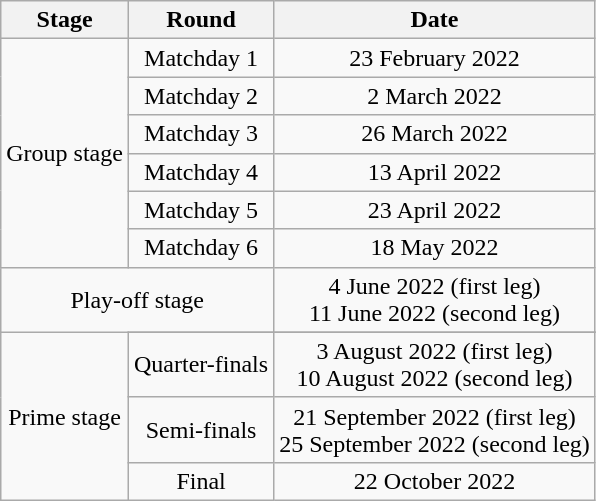<table class="wikitable" style="text-align:center;">
<tr>
<th>Stage</th>
<th>Round</th>
<th>Date</th>
</tr>
<tr>
<td rowspan="6">Group stage</td>
<td>Matchday 1</td>
<td>23 February 2022</td>
</tr>
<tr>
<td>Matchday 2</td>
<td>2 March 2022</td>
</tr>
<tr>
<td>Matchday 3</td>
<td>26 March 2022</td>
</tr>
<tr>
<td>Matchday 4</td>
<td>13 April 2022</td>
</tr>
<tr>
<td>Matchday 5</td>
<td>23 April 2022</td>
</tr>
<tr>
<td>Matchday 6</td>
<td>18 May 2022</td>
</tr>
<tr>
<td colspan=2>Play-off stage</td>
<td>4 June 2022 (first leg)<br>11 June 2022 (second leg)</td>
</tr>
<tr>
<td rowspan="4">Prime stage</td>
</tr>
<tr>
<td>Quarter-finals</td>
<td>3 August 2022 (first leg)<br>10 August 2022 (second leg)</td>
</tr>
<tr>
<td>Semi-finals</td>
<td>21 September 2022 (first leg)<br>25 September 2022 (second leg)</td>
</tr>
<tr>
<td>Final</td>
<td>22 October 2022</td>
</tr>
</table>
